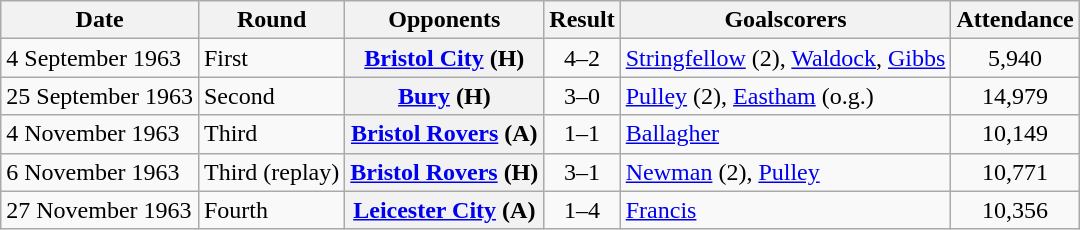<table class="wikitable plainrowheaders sortable">
<tr>
<th scope=col>Date</th>
<th scope=col>Round</th>
<th scope=col>Opponents</th>
<th scope=col>Result</th>
<th scope=col class=unsortable>Goalscorers</th>
<th scope=col>Attendance</th>
</tr>
<tr>
<td>4 September 1963</td>
<td>First</td>
<th scope=row><a href='#'>Bristol City</a> (H)</th>
<td align=center>4–2</td>
<td><a href='#'>Stringfellow</a> (2), <a href='#'>Waldock</a>, <a href='#'>Gibbs</a></td>
<td align=center>5,940</td>
</tr>
<tr>
<td>25 September 1963</td>
<td>Second</td>
<th scope=row><a href='#'>Bury</a> (H)</th>
<td align=center>3–0</td>
<td><a href='#'>Pulley</a> (2), <a href='#'>Eastham</a> (o.g.)</td>
<td align=center>14,979</td>
</tr>
<tr>
<td>4 November 1963</td>
<td>Third</td>
<th scope=row><a href='#'>Bristol Rovers</a> (A)</th>
<td align=center>1–1</td>
<td><a href='#'>Ballagher</a></td>
<td align=center>10,149</td>
</tr>
<tr>
<td>6 November 1963</td>
<td>Third (replay)</td>
<th scope=row><a href='#'>Bristol Rovers</a> (H)</th>
<td align=center>3–1</td>
<td><a href='#'>Newman</a> (2), <a href='#'>Pulley</a></td>
<td align=center>10,771</td>
</tr>
<tr>
<td>27 November 1963</td>
<td>Fourth</td>
<th scope=row><a href='#'>Leicester City</a> (A)</th>
<td align=center>1–4</td>
<td><a href='#'>Francis</a></td>
<td align=center>10,356</td>
</tr>
</table>
